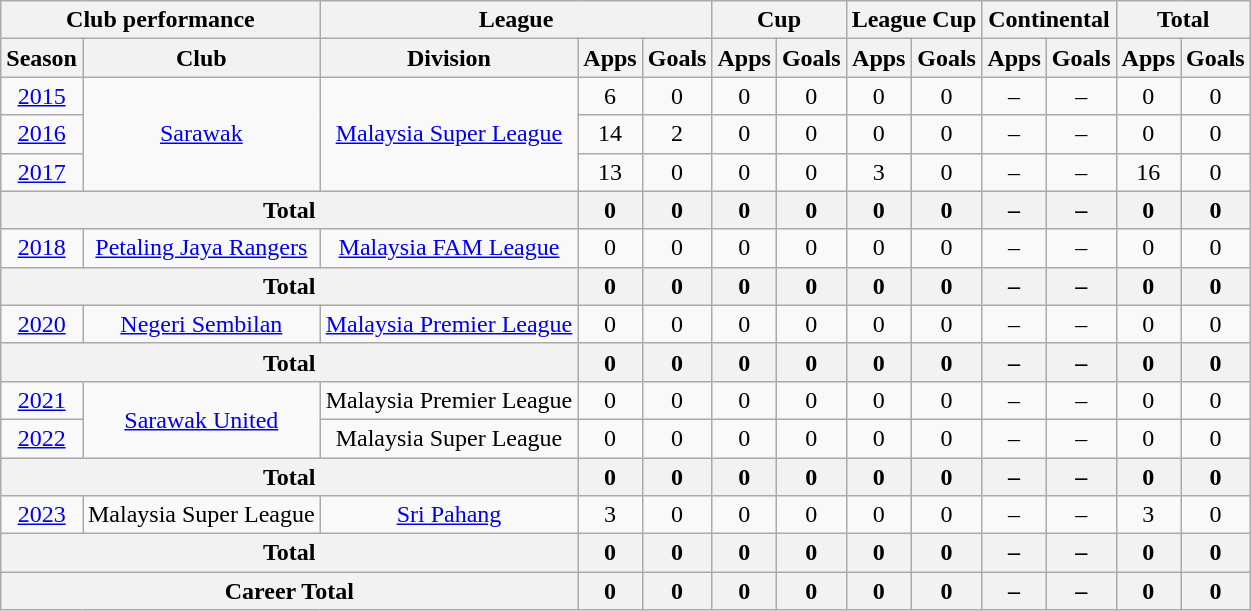<table class="wikitable" style="text-align: center;">
<tr>
<th colspan=2>Club performance</th>
<th colspan=3>League</th>
<th colspan=2>Cup</th>
<th colspan=2>League Cup</th>
<th colspan=2>Continental</th>
<th colspan=2>Total</th>
</tr>
<tr>
<th>Season</th>
<th>Club</th>
<th>Division</th>
<th>Apps</th>
<th>Goals</th>
<th>Apps</th>
<th>Goals</th>
<th>Apps</th>
<th>Goals</th>
<th>Apps</th>
<th>Goals</th>
<th>Apps</th>
<th>Goals</th>
</tr>
<tr>
<td><a href='#'>2015</a></td>
<td rowspan=3><a href='#'>Sarawak</a></td>
<td rowspan=3><a href='#'>Malaysia Super League</a></td>
<td>6</td>
<td>0</td>
<td>0</td>
<td>0</td>
<td>0</td>
<td>0</td>
<td>–</td>
<td>–</td>
<td>0</td>
<td>0</td>
</tr>
<tr>
<td><a href='#'>2016</a></td>
<td rowspan=1>14</td>
<td>2</td>
<td>0</td>
<td>0</td>
<td>0</td>
<td>0</td>
<td>–</td>
<td>–</td>
<td>0</td>
<td>0</td>
</tr>
<tr>
<td><a href='#'>2017</a></td>
<td rowspan=1>13</td>
<td>0</td>
<td>0</td>
<td>0</td>
<td>3</td>
<td>0</td>
<td>–</td>
<td>–</td>
<td>16</td>
<td>0</td>
</tr>
<tr>
<th colspan=3>Total</th>
<th>0</th>
<th>0</th>
<th>0</th>
<th>0</th>
<th>0</th>
<th>0</th>
<th>–</th>
<th>–</th>
<th>0</th>
<th>0</th>
</tr>
<tr>
<td><a href='#'>2018</a></td>
<td><a href='#'>Petaling Jaya Rangers</a></td>
<td rowspan=1><a href='#'>Malaysia FAM League</a></td>
<td>0</td>
<td>0</td>
<td>0</td>
<td>0</td>
<td>0</td>
<td>0</td>
<td>–</td>
<td>–</td>
<td>0</td>
<td>0</td>
</tr>
<tr>
<th colspan=3>Total</th>
<th>0</th>
<th>0</th>
<th>0</th>
<th>0</th>
<th>0</th>
<th>0</th>
<th>–</th>
<th>–</th>
<th>0</th>
<th>0</th>
</tr>
<tr>
<td><a href='#'>2020</a></td>
<td rowspan=1><a href='#'>Negeri Sembilan</a></td>
<td><a href='#'>Malaysia Premier League</a></td>
<td>0</td>
<td>0</td>
<td>0</td>
<td>0</td>
<td>0</td>
<td>0</td>
<td>–</td>
<td>–</td>
<td>0</td>
<td>0</td>
</tr>
<tr>
<th colspan=3>Total</th>
<th>0</th>
<th>0</th>
<th>0</th>
<th>0</th>
<th>0</th>
<th>0</th>
<th>–</th>
<th>–</th>
<th>0</th>
<th>0</th>
</tr>
<tr>
<td><a href='#'>2021</a></td>
<td rowspan=2><a href='#'>Sarawak United</a></td>
<td>Malaysia Premier League</td>
<td>0</td>
<td>0</td>
<td>0</td>
<td>0</td>
<td>0</td>
<td>0</td>
<td>–</td>
<td>–</td>
<td>0</td>
<td>0</td>
</tr>
<tr>
<td><a href='#'>2022</a></td>
<td>Malaysia Super League</td>
<td rowspan=1>0</td>
<td>0</td>
<td>0</td>
<td>0</td>
<td>0</td>
<td>0</td>
<td>–</td>
<td>–</td>
<td>0</td>
<td>0</td>
</tr>
<tr>
<th colspan=3>Total</th>
<th>0</th>
<th>0</th>
<th>0</th>
<th>0</th>
<th>0</th>
<th>0</th>
<th>–</th>
<th>–</th>
<th>0</th>
<th>0</th>
</tr>
<tr>
<td><a href='#'>2023</a></td>
<td>Malaysia Super League</td>
<td rowspan=1><a href='#'>Sri Pahang</a></td>
<td>3</td>
<td>0</td>
<td>0</td>
<td>0</td>
<td>0</td>
<td>0</td>
<td>–</td>
<td>–</td>
<td>3</td>
<td>0</td>
</tr>
<tr>
<th colspan=3>Total</th>
<th>0</th>
<th>0</th>
<th>0</th>
<th>0</th>
<th>0</th>
<th>0</th>
<th>–</th>
<th>–</th>
<th>0</th>
<th>0</th>
</tr>
<tr>
<th colspan=3>Career Total</th>
<th>0</th>
<th>0</th>
<th>0</th>
<th>0</th>
<th>0</th>
<th>0</th>
<th>–</th>
<th>–</th>
<th>0</th>
<th>0</th>
</tr>
</table>
